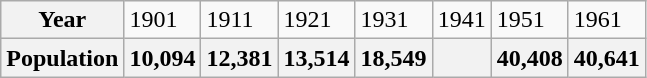<table class="wikitable">
<tr>
<th>Year</th>
<td>1901</td>
<td>1911</td>
<td>1921</td>
<td>1931</td>
<td>1941</td>
<td>1951</td>
<td>1961</td>
</tr>
<tr>
<th>Population</th>
<th>10,094</th>
<th>12,381</th>
<th>13,514</th>
<th>18,549</th>
<th></th>
<th>40,408</th>
<th>40,641</th>
</tr>
</table>
